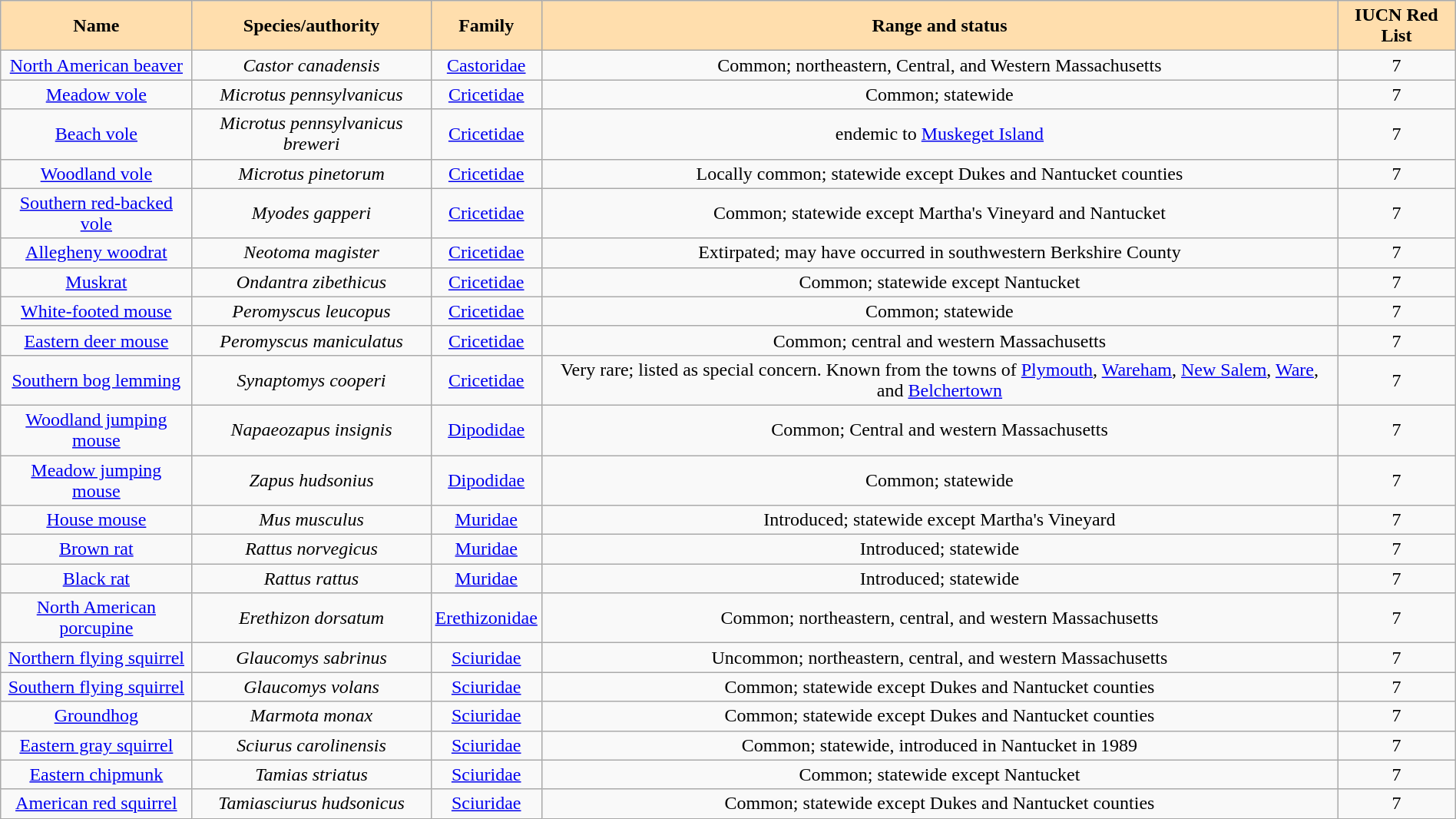<table class="sortable wikitable" style="margin:1em auto; text-align:center;">
<tr>
<th style=background:navajowhite>Name</th>
<th style=background:navajowhite>Species/authority</th>
<th style=background:navajowhite>Family</th>
<th style=background:navajowhite>Range and status</th>
<th style=background:navajowhite>IUCN Red List</th>
</tr>
<tr>
<td><a href='#'>North American beaver</a><br></td>
<td><em>Castor canadensis</em><br></td>
<td><a href='#'>Castoridae</a></td>
<td>Common; northeastern, Central, and Western Massachusetts</td>
<td><div>7</div></td>
</tr>
<tr>
<td><a href='#'>Meadow vole</a><br></td>
<td><em>Microtus pennsylvanicus</em><br></td>
<td><a href='#'>Cricetidae</a></td>
<td>Common; statewide</td>
<td><div>7</div></td>
</tr>
<tr>
<td><a href='#'>Beach vole</a><br></td>
<td><em>Microtus pennsylvanicus breweri</em></td>
<td><a href='#'>Cricetidae</a></td>
<td>endemic to <a href='#'>Muskeget Island</a></td>
<td><div>7</div></td>
</tr>
<tr>
<td><a href='#'>Woodland vole</a><br></td>
<td><em>Microtus pinetorum</em><br></td>
<td><a href='#'>Cricetidae</a></td>
<td>Locally common; statewide except Dukes and Nantucket counties</td>
<td><div>7</div></td>
</tr>
<tr>
<td><a href='#'>Southern red-backed vole</a><br></td>
<td><em>Myodes gapperi</em><br></td>
<td><a href='#'>Cricetidae</a></td>
<td>Common; statewide except Martha's Vineyard and Nantucket</td>
<td><div>7</div></td>
</tr>
<tr>
<td><a href='#'>Allegheny woodrat</a><br></td>
<td><em>Neotoma magister</em><br></td>
<td><a href='#'>Cricetidae</a></td>
<td>Extirpated; may have occurred in southwestern Berkshire County</td>
<td><div>7</div></td>
</tr>
<tr>
<td><a href='#'>Muskrat</a><br></td>
<td><em>Ondantra zibethicus</em><br></td>
<td><a href='#'>Cricetidae</a></td>
<td>Common; statewide except Nantucket</td>
<td><div>7</div></td>
</tr>
<tr>
<td><a href='#'>White-footed mouse</a><br></td>
<td><em>Peromyscus leucopus</em><br></td>
<td><a href='#'>Cricetidae</a></td>
<td>Common; statewide</td>
<td><div>7</div></td>
</tr>
<tr>
<td><a href='#'>Eastern deer mouse</a><br></td>
<td><em>Peromyscus maniculatus</em><br></td>
<td><a href='#'>Cricetidae</a></td>
<td>Common; central and western Massachusetts</td>
<td><div>7</div></td>
</tr>
<tr>
<td><a href='#'>Southern bog lemming</a><br></td>
<td><em>Synaptomys cooperi</em><br></td>
<td><a href='#'>Cricetidae</a></td>
<td>Very rare; listed as special concern. Known from the towns of <a href='#'>Plymouth</a>, <a href='#'>Wareham</a>, <a href='#'>New Salem</a>, <a href='#'>Ware</a>, and <a href='#'>Belchertown</a></td>
<td><div>7</div></td>
</tr>
<tr>
<td><a href='#'>Woodland jumping mouse</a><br></td>
<td><em>Napaeozapus insignis</em><br></td>
<td><a href='#'>Dipodidae</a></td>
<td>Common; Central and western Massachusetts</td>
<td><div>7</div></td>
</tr>
<tr>
<td><a href='#'>Meadow jumping mouse</a><br></td>
<td><em>Zapus hudsonius</em><br></td>
<td><a href='#'>Dipodidae</a></td>
<td>Common; statewide</td>
<td><div>7</div></td>
</tr>
<tr>
<td><a href='#'>House mouse</a><br></td>
<td><em>Mus musculus</em><br></td>
<td><a href='#'>Muridae</a></td>
<td>Introduced; statewide except Martha's Vineyard</td>
<td><div>7</div></td>
</tr>
<tr>
<td><a href='#'>Brown rat</a><br></td>
<td><em>Rattus norvegicus</em><br></td>
<td><a href='#'>Muridae</a></td>
<td>Introduced; statewide</td>
<td><div>7</div></td>
</tr>
<tr>
<td><a href='#'>Black rat</a><br></td>
<td><em>Rattus rattus</em><br></td>
<td><a href='#'>Muridae</a></td>
<td>Introduced; statewide</td>
<td><div>7</div></td>
</tr>
<tr>
<td><a href='#'>North American porcupine</a><br></td>
<td><em>Erethizon dorsatum</em><br></td>
<td><a href='#'>Erethizonidae</a></td>
<td>Common; northeastern, central, and western Massachusetts</td>
<td><div>7</div></td>
</tr>
<tr>
<td><a href='#'>Northern flying squirrel</a><br></td>
<td><em>Glaucomys sabrinus</em><br></td>
<td><a href='#'>Sciuridae</a></td>
<td>Uncommon; northeastern, central, and western Massachusetts</td>
<td><div>7</div></td>
</tr>
<tr>
<td><a href='#'>Southern flying squirrel</a><br></td>
<td><em>Glaucomys volans</em><br></td>
<td><a href='#'>Sciuridae</a></td>
<td>Common; statewide except Dukes and Nantucket counties</td>
<td><div>7</div></td>
</tr>
<tr>
<td><a href='#'>Groundhog</a><br></td>
<td><em>Marmota monax</em><br></td>
<td><a href='#'>Sciuridae</a></td>
<td>Common; statewide except Dukes and Nantucket counties</td>
<td><div>7</div></td>
</tr>
<tr>
<td><a href='#'>Eastern gray squirrel</a><br></td>
<td><em>Sciurus carolinensis</em><br></td>
<td><a href='#'>Sciuridae</a></td>
<td>Common; statewide, introduced in Nantucket in 1989</td>
<td><div>7</div></td>
</tr>
<tr>
<td><a href='#'>Eastern chipmunk</a><br></td>
<td><em>Tamias striatus</em><br></td>
<td><a href='#'>Sciuridae</a></td>
<td>Common; statewide except Nantucket</td>
<td><div>7</div></td>
</tr>
<tr>
<td><a href='#'>American red squirrel</a><br></td>
<td><em>Tamiasciurus hudsonicus</em><br></td>
<td><a href='#'>Sciuridae</a></td>
<td>Common; statewide except Dukes and Nantucket counties</td>
<td><div>7</div></td>
</tr>
</table>
